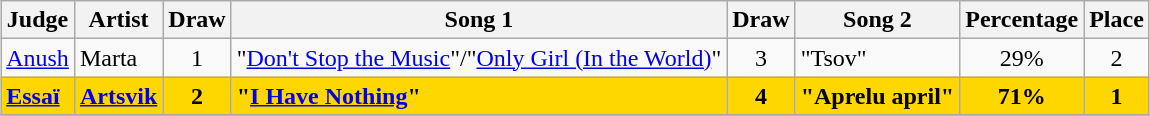<table class="sortable wikitable" style="text-align:center; margin: 1em auto 1em auto;">
<tr>
<th>Judge</th>
<th>Artist</th>
<th>Draw</th>
<th>Song 1</th>
<th>Draw</th>
<th>Song 2</th>
<th>Percentage</th>
<th>Place</th>
</tr>
<tr>
<td align=left><a href='#'>Anush</a></td>
<td align=left>Marta</td>
<td>1</td>
<td align=left>"<a href='#'>Don't Stop the Music</a>"/"<a href='#'>Only Girl (In the World)</a>"</td>
<td>3</td>
<td align=left>"Tsov"</td>
<td>29%</td>
<td>2</td>
</tr>
<tr style="font-weight:bold; background:gold;">
<td align=left><a href='#'>Essaï</a></td>
<td align=left><a href='#'>Artsvik</a></td>
<td>2</td>
<td align=left>"<a href='#'>I Have Nothing</a>"</td>
<td>4</td>
<td align=left>"Aprelu april"</td>
<td>71%</td>
<td>1</td>
</tr>
<tr>
</tr>
</table>
